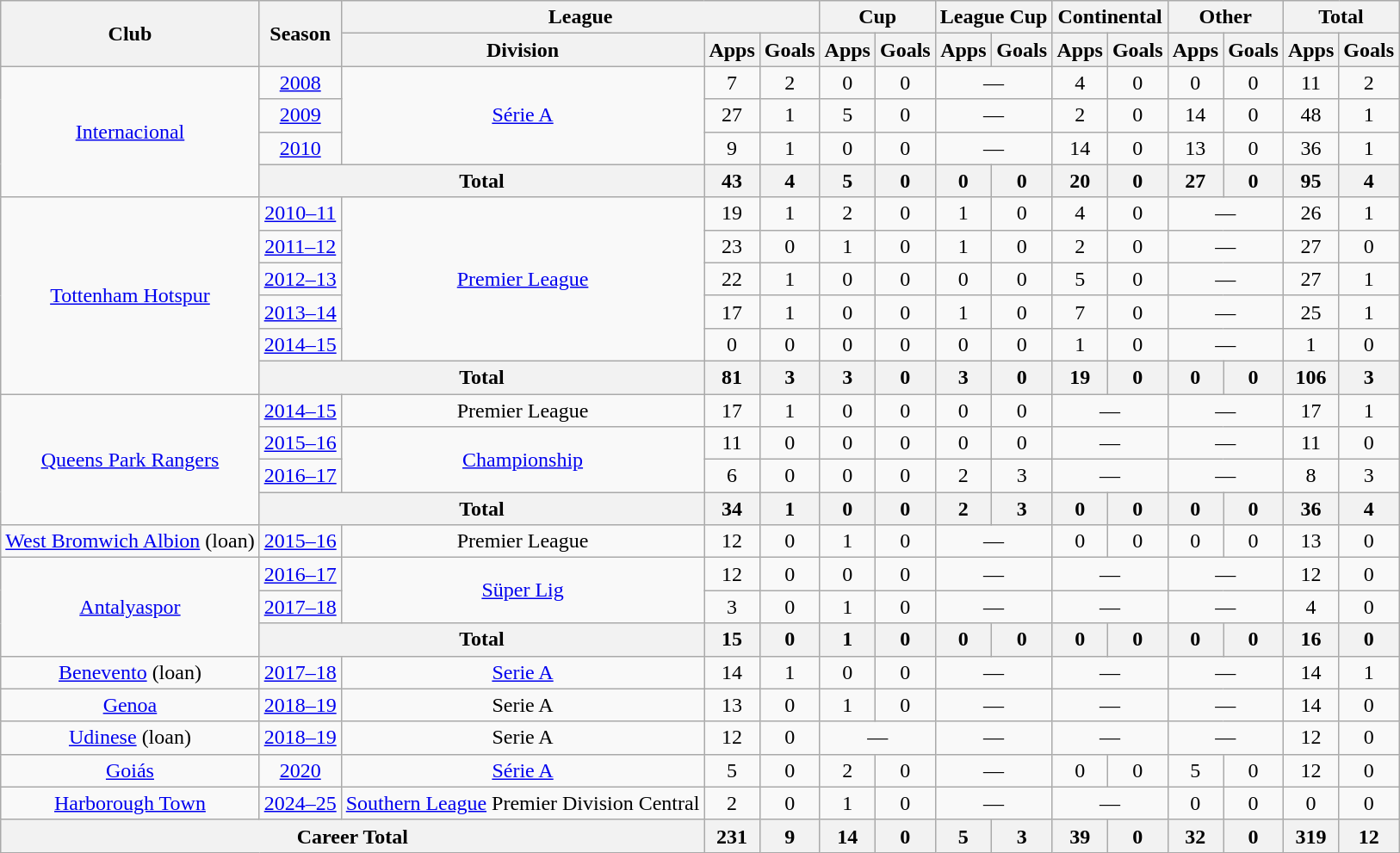<table class="wikitable" style="text-align: center;">
<tr>
<th rowspan="2">Club</th>
<th rowspan="2">Season</th>
<th colspan="3">League</th>
<th colspan="2">Cup</th>
<th colspan="2">League Cup</th>
<th colspan="2">Continental</th>
<th colspan="2">Other</th>
<th colspan="2">Total</th>
</tr>
<tr>
<th>Division</th>
<th>Apps</th>
<th>Goals</th>
<th>Apps</th>
<th>Goals</th>
<th>Apps</th>
<th>Goals</th>
<th>Apps</th>
<th>Goals</th>
<th>Apps</th>
<th>Goals</th>
<th>Apps</th>
<th>Goals</th>
</tr>
<tr>
<td rowspan=4><a href='#'>Internacional</a></td>
<td><a href='#'>2008</a></td>
<td rowspan=3><a href='#'>Série A</a></td>
<td>7</td>
<td>2</td>
<td>0</td>
<td>0</td>
<td colspan=2>—</td>
<td>4</td>
<td>0</td>
<td>0</td>
<td>0</td>
<td>11</td>
<td>2</td>
</tr>
<tr>
<td><a href='#'>2009</a></td>
<td>27</td>
<td>1</td>
<td>5</td>
<td>0</td>
<td colspan=2>—</td>
<td>2</td>
<td>0</td>
<td>14</td>
<td>0</td>
<td>48</td>
<td>1</td>
</tr>
<tr>
<td><a href='#'>2010</a></td>
<td>9</td>
<td>1</td>
<td>0</td>
<td>0</td>
<td colspan=2>—</td>
<td>14</td>
<td>0</td>
<td>13</td>
<td>0</td>
<td>36</td>
<td>1</td>
</tr>
<tr>
<th colspan=2>Total</th>
<th>43</th>
<th>4</th>
<th>5</th>
<th>0</th>
<th>0</th>
<th>0</th>
<th>20</th>
<th>0</th>
<th>27</th>
<th>0</th>
<th>95</th>
<th>4</th>
</tr>
<tr>
<td rowspan=6><a href='#'>Tottenham Hotspur</a></td>
<td><a href='#'>2010–11</a></td>
<td rowspan=5><a href='#'>Premier League</a></td>
<td>19</td>
<td>1</td>
<td>2</td>
<td>0</td>
<td>1</td>
<td>0</td>
<td>4</td>
<td>0</td>
<td colspan=2>—</td>
<td>26</td>
<td>1</td>
</tr>
<tr>
<td><a href='#'>2011–12</a></td>
<td>23</td>
<td>0</td>
<td>1</td>
<td>0</td>
<td>1</td>
<td>0</td>
<td>2</td>
<td>0</td>
<td colspan=2>—</td>
<td>27</td>
<td>0</td>
</tr>
<tr>
<td><a href='#'>2012–13</a></td>
<td>22</td>
<td>1</td>
<td>0</td>
<td>0</td>
<td>0</td>
<td>0</td>
<td>5</td>
<td>0</td>
<td colspan=2>—</td>
<td>27</td>
<td>1</td>
</tr>
<tr>
<td><a href='#'>2013–14</a></td>
<td>17</td>
<td>1</td>
<td>0</td>
<td>0</td>
<td>1</td>
<td>0</td>
<td>7</td>
<td>0</td>
<td colspan=2>—</td>
<td>25</td>
<td>1</td>
</tr>
<tr>
<td><a href='#'>2014–15</a></td>
<td>0</td>
<td>0</td>
<td>0</td>
<td>0</td>
<td>0</td>
<td>0</td>
<td>1</td>
<td>0</td>
<td colspan=2>—</td>
<td>1</td>
<td>0</td>
</tr>
<tr>
<th colspan=2>Total</th>
<th>81</th>
<th>3</th>
<th>3</th>
<th>0</th>
<th>3</th>
<th>0</th>
<th>19</th>
<th>0</th>
<th>0</th>
<th>0</th>
<th>106</th>
<th>3</th>
</tr>
<tr>
<td rowspan=4><a href='#'>Queens Park Rangers</a></td>
<td><a href='#'>2014–15</a></td>
<td>Premier League</td>
<td>17</td>
<td>1</td>
<td>0</td>
<td>0</td>
<td>0</td>
<td>0</td>
<td colspan=2>—</td>
<td colspan=2>—</td>
<td>17</td>
<td>1</td>
</tr>
<tr>
<td><a href='#'>2015–16</a></td>
<td rowspan=2><a href='#'>Championship</a></td>
<td>11</td>
<td>0</td>
<td>0</td>
<td>0</td>
<td>0</td>
<td>0</td>
<td colspan=2>—</td>
<td colspan=2>—</td>
<td>11</td>
<td>0</td>
</tr>
<tr>
<td><a href='#'>2016–17</a></td>
<td>6</td>
<td>0</td>
<td>0</td>
<td>0</td>
<td>2</td>
<td>3</td>
<td colspan=2>—</td>
<td colspan=2>—</td>
<td>8</td>
<td>3</td>
</tr>
<tr>
<th colspan=2>Total</th>
<th>34</th>
<th>1</th>
<th>0</th>
<th>0</th>
<th>2</th>
<th>3</th>
<th>0</th>
<th>0</th>
<th>0</th>
<th>0</th>
<th>36</th>
<th>4</th>
</tr>
<tr>
<td><a href='#'>West Bromwich Albion</a> (loan)</td>
<td><a href='#'>2015–16</a></td>
<td>Premier League</td>
<td>12</td>
<td>0</td>
<td>1</td>
<td>0</td>
<td colspan=2>—</td>
<td>0</td>
<td>0</td>
<td>0</td>
<td>0</td>
<td>13</td>
<td>0</td>
</tr>
<tr>
<td rowspan=3><a href='#'>Antalyaspor</a></td>
<td><a href='#'>2016–17</a></td>
<td rowspan=2><a href='#'>Süper Lig</a></td>
<td>12</td>
<td>0</td>
<td>0</td>
<td>0</td>
<td colspan=2>—</td>
<td colspan=2>—</td>
<td colspan=2>—</td>
<td>12</td>
<td>0</td>
</tr>
<tr>
<td><a href='#'>2017–18</a></td>
<td>3</td>
<td>0</td>
<td>1</td>
<td>0</td>
<td colspan=2>—</td>
<td colspan=2>—</td>
<td colspan=2>—</td>
<td>4</td>
<td>0</td>
</tr>
<tr>
<th colspan=2>Total</th>
<th>15</th>
<th>0</th>
<th>1</th>
<th>0</th>
<th>0</th>
<th>0</th>
<th>0</th>
<th>0</th>
<th>0</th>
<th>0</th>
<th>16</th>
<th>0</th>
</tr>
<tr>
<td><a href='#'>Benevento</a> (loan)</td>
<td><a href='#'>2017–18</a></td>
<td><a href='#'>Serie A</a></td>
<td>14</td>
<td>1</td>
<td>0</td>
<td>0</td>
<td colspan=2>—</td>
<td colspan=2>—</td>
<td colspan=2>—</td>
<td>14</td>
<td>1</td>
</tr>
<tr>
<td><a href='#'>Genoa</a></td>
<td><a href='#'>2018–19</a></td>
<td>Serie A</td>
<td>13</td>
<td>0</td>
<td>1</td>
<td>0</td>
<td colspan=2>—</td>
<td colspan=2>—</td>
<td colspan=2>—</td>
<td>14</td>
<td>0</td>
</tr>
<tr>
<td><a href='#'>Udinese</a> (loan)</td>
<td><a href='#'>2018–19</a></td>
<td>Serie A</td>
<td>12</td>
<td>0</td>
<td colspan=2>—</td>
<td colspan=2>—</td>
<td colspan=2>—</td>
<td colspan=2>—</td>
<td>12</td>
<td>0</td>
</tr>
<tr>
<td><a href='#'>Goiás</a></td>
<td><a href='#'>2020</a></td>
<td><a href='#'>Série A</a></td>
<td>5</td>
<td>0</td>
<td>2</td>
<td>0</td>
<td colspan=2>—</td>
<td>0</td>
<td>0</td>
<td>5</td>
<td>0</td>
<td>12</td>
<td>0</td>
</tr>
<tr>
<td><a href='#'>Harborough Town</a></td>
<td><a href='#'>2024–25</a></td>
<td><a href='#'>Southern League</a> Premier Division Central</td>
<td>2</td>
<td>0</td>
<td>1</td>
<td>0</td>
<td colspan="2">—</td>
<td colspan="2">—</td>
<td>0</td>
<td>0</td>
<td>0</td>
<td>0</td>
</tr>
<tr>
<th colspan="3">Career Total</th>
<th>231</th>
<th>9</th>
<th>14</th>
<th>0</th>
<th>5</th>
<th>3</th>
<th>39</th>
<th>0</th>
<th>32</th>
<th>0</th>
<th>319</th>
<th>12</th>
</tr>
</table>
